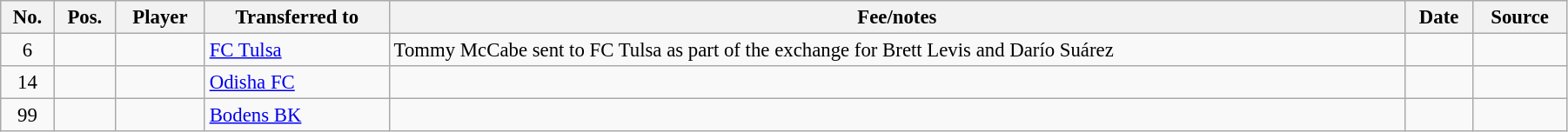<table class="wikitable sortable" style="width:95%; text-align:center; font-size:95%; text-align:left;">
<tr>
<th>No.</th>
<th><strong>Pos.</strong></th>
<th><strong>Player</strong></th>
<th><strong>Transferred to</strong></th>
<th><strong>Fee/notes</strong></th>
<th><strong>Date</strong></th>
<th>Source</th>
</tr>
<tr>
<td align=center>6</td>
<td align=center></td>
<td></td>
<td> <a href='#'>FC Tulsa</a></td>
<td>Tommy McCabe sent to FC Tulsa as part of the exchange for Brett Levis and Darío Suárez</td>
<td></td>
<td></td>
</tr>
<tr>
<td align=center>14</td>
<td align=center></td>
<td></td>
<td> <a href='#'>Odisha FC</a></td>
<td></td>
<td></td>
<td></td>
</tr>
<tr>
<td align=center>99</td>
<td align=center></td>
<td></td>
<td> <a href='#'>Bodens BK</a></td>
<td></td>
<td></td>
<td></td>
</tr>
</table>
